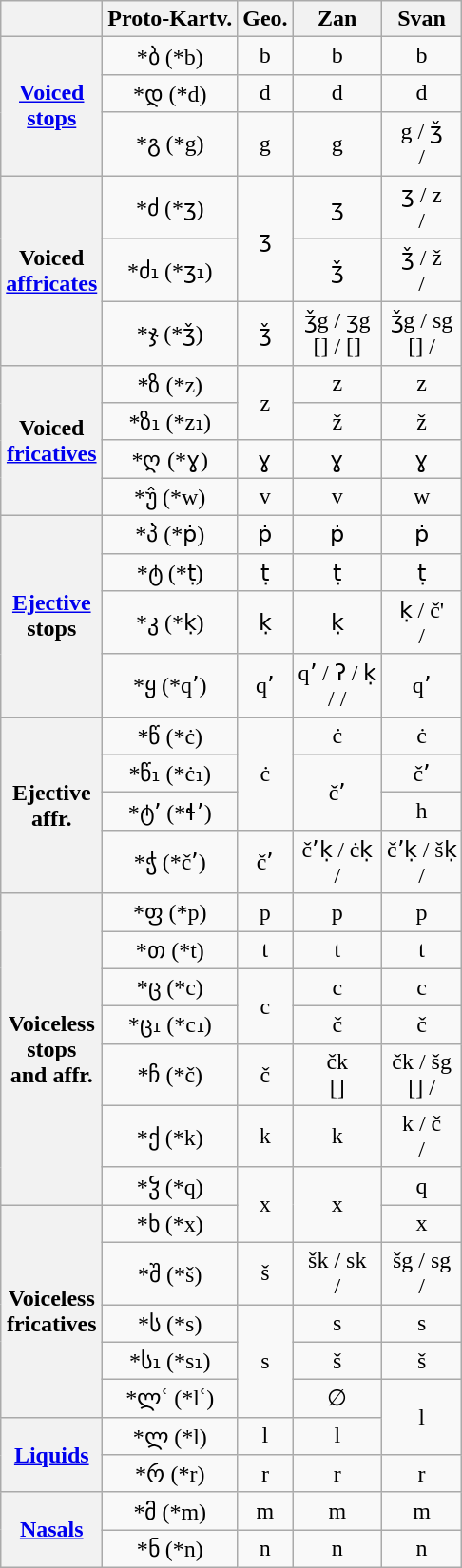<table class="wikitable" style="text-align:center;">
<tr>
<th></th>
<th>Proto-Kartv.</th>
<th>Geo.</th>
<th>Zan</th>
<th>Svan</th>
</tr>
<tr>
<th rowspan=3 valign=mid><a href='#'>Voiced</a><br><a href='#'>stops</a></th>
<td>*ბ (*b)<br></td>
<td>b <br></td>
<td>b <br></td>
<td>b <br></td>
</tr>
<tr>
<td>*დ (*d) <br></td>
<td>d <br></td>
<td>d <br></td>
<td>d <br></td>
</tr>
<tr>
<td>*გ (*g) <br></td>
<td>g <br></td>
<td>g <br></td>
<td>g / ǯ <br> / </td>
</tr>
<tr>
<th rowspan=3 valign=mid>Voiced<br><a href='#'>affricates</a></th>
<td>*ძ (*ʒ) <br></td>
<td rowspan=2 valign=mid>ʒ <br></td>
<td>ʒ <br></td>
<td>ʒ / z  <br> / </td>
</tr>
<tr>
<td>*ძ₁ (*ʒ₁) <br></td>
<td>ǯ <br></td>
<td>ǯ / ž <br> / </td>
</tr>
<tr>
<td>*ჯ (*ǯ) <br></td>
<td>ǯ <br></td>
<td>ǯg / ʒg <br>[] / []</td>
<td>ǯg / sg <br>[] / </td>
</tr>
<tr>
<th rowspan=4 valign=mid>Voiced<br><a href='#'>fricatives</a></th>
<td>*ზ (*z) <br></td>
<td rowspan=2 valign=mid>z <br></td>
<td>z <br></td>
<td>z <br></td>
</tr>
<tr>
<td>*ზ₁ (*z₁) <br></td>
<td>ž <br></td>
<td>ž <br></td>
</tr>
<tr>
<td>*ღ (*ɣ) <br></td>
<td>ɣ <br></td>
<td>ɣ <br></td>
<td>ɣ <br></td>
</tr>
<tr>
<td>*უ̂ (*w) <br></td>
<td>v <br></td>
<td>v <br></td>
<td>w <br></td>
</tr>
<tr>
<th rowspan=4 valign=mid><a href='#'>Ejective</a><br>stops</th>
<td>*პ (*ṗ) <br></td>
<td>ṗ <br></td>
<td>ṗ <br></td>
<td>ṗ <br></td>
</tr>
<tr>
<td>*ტ (*ṭ) <br></td>
<td>ṭ <br></td>
<td>ṭ <br></td>
<td>ṭ <br></td>
</tr>
<tr>
<td>*კ (*ḳ) <br></td>
<td>ḳ <br></td>
<td>ḳ <br></td>
<td>ḳ / č' <br> / </td>
</tr>
<tr>
<td>*ყ (*qʼ) <br></td>
<td>qʼ <br></td>
<td>qʼ / ʔ / ḳ <br> /  / </td>
<td>qʼ<br></td>
</tr>
<tr>
<th rowspan=4 valign=mid>Ejective<br>affr.</th>
<td>*წ (*ċ) <br></td>
<td rowspan=3 valign=mid>ċ <br></td>
<td>ċ <br></td>
<td>ċ <br></td>
</tr>
<tr>
<td>*წ₁ (*ċ₁) <br></td>
<td rowspan=2 valign=mid>čʼ <br></td>
<td>čʼ<br></td>
</tr>
<tr>
<td>*ტʼ (*ɬʼ) <br></td>
<td>h <br></td>
</tr>
<tr>
<td>*ჭ (*čʼ) <br></td>
<td>čʼ <br></td>
<td>čʼḳ / ċḳ <br> / </td>
<td>čʼḳ / šḳ  <br> / </td>
</tr>
<tr>
<th rowspan=7 valign=mid>Voiceless<br>stops<br>and affr.</th>
<td>*ფ (*p) <br></td>
<td>p <br></td>
<td>p <br></td>
<td>p <br></td>
</tr>
<tr>
<td>*თ (*t) <br></td>
<td>t <br></td>
<td>t <br></td>
<td>t <br></td>
</tr>
<tr>
<td>*ც  (*c) <br></td>
<td rowspan=2 valign=mid>c <br></td>
<td>c <br></td>
<td>c <br></td>
</tr>
<tr>
<td>*ც₁ (*c₁) <br></td>
<td>č <br></td>
<td>č <br></td>
</tr>
<tr>
<td>*ჩ (*č) <br></td>
<td>č <br></td>
<td>čk <br>[]</td>
<td>čk / šg <br>[] / </td>
</tr>
<tr>
<td>*ქ (*k) <br></td>
<td>k <br></td>
<td>k <br></td>
<td>k / č <br> / </td>
</tr>
<tr>
<td>*ჴ (*q) <br></td>
<td rowspan=2 valign=mid>x <br></td>
<td rowspan=2 valign=mid>x <br></td>
<td>q <br></td>
</tr>
<tr>
<th rowspan=5 valign=mid>Voiceless<br>fricatives</th>
<td>*ხ (*x) <br></td>
<td>x <br></td>
</tr>
<tr>
<td>*შ (*š) <br></td>
<td>š <br></td>
<td>šk / sk <br> / </td>
<td>šg / sg <br> / </td>
</tr>
<tr>
<td>*ს (*s) <br></td>
<td rowspan=3 valign=mid>s <br></td>
<td>s <br></td>
<td>s <br></td>
</tr>
<tr>
<td>*ს₁ (*s₁) <br></td>
<td>š <br></td>
<td>š <br></td>
</tr>
<tr>
<td>*ლʿ (*lʿ) <br></td>
<td>∅</td>
<td rowspan=2 valign=mid>l<br></td>
</tr>
<tr>
<th rowspan=2 valign=mid><a href='#'>Liquids</a></th>
<td>*ლ (*l) <br></td>
<td>l <br></td>
<td>l <br></td>
</tr>
<tr>
<td>*რ (*r) <br></td>
<td>r <br></td>
<td>r <br></td>
<td>r <br></td>
</tr>
<tr>
<th rowspan=2 valign=mid><a href='#'>Nasals</a></th>
<td>*მ (*m) <br></td>
<td>m <br></td>
<td>m <br></td>
<td>m <br></td>
</tr>
<tr>
<td>*ნ (*n) <br></td>
<td>n <br></td>
<td>n <br></td>
<td>n <br></td>
</tr>
</table>
